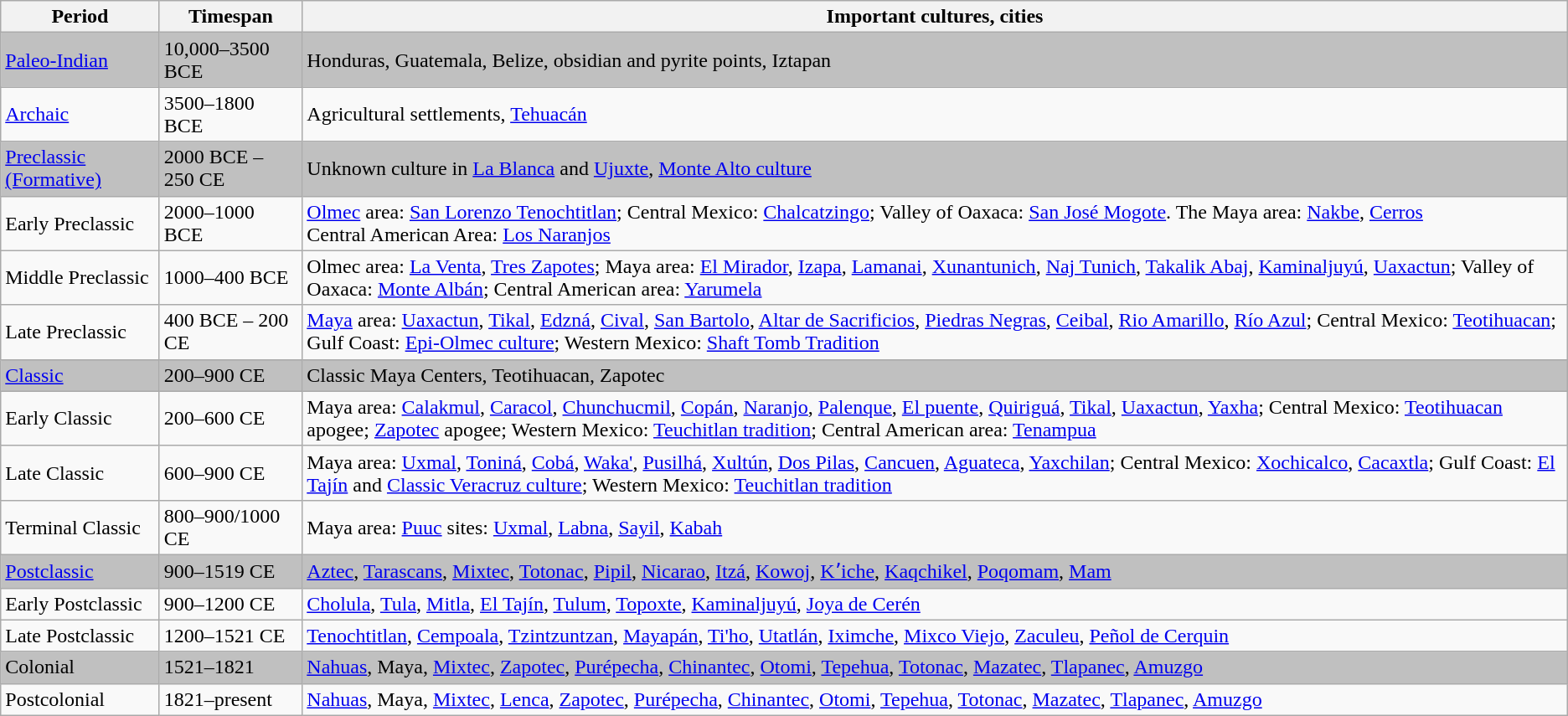<table class="wikitable">
<tr>
<th scope="col">Period</th>
<th scope="col">Timespan</th>
<th scope="col">Important cultures, cities</th>
</tr>
<tr style="background:silver">
<td><a href='#'>Paleo-Indian</a></td>
<td>10,000–3500 BCE</td>
<td>Honduras, Guatemala, Belize, obsidian and pyrite points, Iztapan</td>
</tr>
<tr ="background:silver">
<td><a href='#'>Archaic</a></td>
<td>3500–1800 BCE</td>
<td>Agricultural settlements, <a href='#'>Tehuacán</a></td>
</tr>
<tr style="background:silver">
<td><a href='#'>Preclassic (Formative)</a></td>
<td>2000 BCE – 250 CE</td>
<td>Unknown culture in <a href='#'>La Blanca</a> and <a href='#'>Ujuxte</a>, <a href='#'>Monte Alto culture</a></td>
</tr>
<tr>
<td>Early Preclassic</td>
<td>2000–1000 BCE</td>
<td><a href='#'>Olmec</a> area: <a href='#'>San Lorenzo Tenochtitlan</a>; Central Mexico: <a href='#'>Chalcatzingo</a>; Valley of Oaxaca: <a href='#'>San José Mogote</a>. The Maya area: <a href='#'>Nakbe</a>, <a href='#'>Cerros</a><br>Central American Area: <a href='#'>Los Naranjos</a></td>
</tr>
<tr>
<td>Middle Preclassic</td>
<td>1000–400 BCE</td>
<td>Olmec area: <a href='#'>La Venta</a>, <a href='#'>Tres Zapotes</a>; Maya area: <a href='#'>El Mirador</a>, <a href='#'>Izapa</a>, <a href='#'>Lamanai</a>, <a href='#'>Xunantunich</a>, <a href='#'>Naj Tunich</a>, <a href='#'>Takalik Abaj</a>, <a href='#'>Kaminaljuyú</a>, <a href='#'>Uaxactun</a>; Valley of Oaxaca: <a href='#'>Monte Albán</a>; Central American area: <a href='#'>Yarumela</a></td>
</tr>
<tr>
<td>Late Preclassic</td>
<td>400 BCE – 200 CE</td>
<td><a href='#'>Maya</a> area: <a href='#'>Uaxactun</a>, <a href='#'>Tikal</a>, <a href='#'>Edzná</a>, <a href='#'>Cival</a>, <a href='#'>San Bartolo</a>, <a href='#'>Altar de Sacrificios</a>, <a href='#'>Piedras Negras</a>, <a href='#'>Ceibal</a>, <a href='#'>Rio Amarillo</a>, <a href='#'>Río Azul</a>; Central Mexico: <a href='#'>Teotihuacan</a>; Gulf Coast: <a href='#'>Epi-Olmec culture</a>; Western Mexico: <a href='#'>Shaft Tomb Tradition</a></td>
</tr>
<tr style="background:silver">
<td><a href='#'>Classic</a></td>
<td>200–900 CE</td>
<td>Classic Maya Centers, Teotihuacan, Zapotec</td>
</tr>
<tr>
<td>Early Classic</td>
<td>200–600 CE</td>
<td>Maya area: <a href='#'>Calakmul</a>, <a href='#'>Caracol</a>, <a href='#'>Chunchucmil</a>, <a href='#'>Copán</a>, <a href='#'>Naranjo</a>, <a href='#'>Palenque</a>, <a href='#'>El puente</a>, <a href='#'>Quiriguá</a>, <a href='#'>Tikal</a>, <a href='#'>Uaxactun</a>, <a href='#'>Yaxha</a>; Central Mexico: <a href='#'>Teotihuacan</a> apogee; <a href='#'>Zapotec</a> apogee; Western Mexico: <a href='#'>Teuchitlan tradition</a>; Central American area: <a href='#'>Tenampua</a></td>
</tr>
<tr>
<td>Late Classic</td>
<td>600–900 CE</td>
<td>Maya area: <a href='#'>Uxmal</a>, <a href='#'>Toniná</a>, <a href='#'>Cobá</a>, <a href='#'>Waka'</a>, <a href='#'>Pusilhá</a>, <a href='#'>Xultún</a>, <a href='#'>Dos Pilas</a>, <a href='#'>Cancuen</a>, <a href='#'>Aguateca</a>, <a href='#'>Yaxchilan</a>; Central Mexico: <a href='#'>Xochicalco</a>, <a href='#'>Cacaxtla</a>; Gulf Coast: <a href='#'>El Tajín</a> and <a href='#'>Classic Veracruz culture</a>; Western Mexico: <a href='#'>Teuchitlan tradition</a></td>
</tr>
<tr>
<td>Terminal Classic</td>
<td>800–900/1000 CE</td>
<td>Maya area: <a href='#'>Puuc</a> sites: <a href='#'>Uxmal</a>, <a href='#'>Labna</a>, <a href='#'>Sayil</a>, <a href='#'>Kabah</a></td>
</tr>
<tr style="background:silver">
<td><a href='#'>Postclassic</a></td>
<td>900–1519 CE</td>
<td><a href='#'>Aztec</a>, <a href='#'>Tarascans</a>, <a href='#'>Mixtec</a>, <a href='#'>Totonac</a>, <a href='#'>Pipil</a>, <a href='#'>Nicarao</a>, <a href='#'>Itzá</a>, <a href='#'>Kowoj</a>, <a href='#'>Kʼiche</a>, <a href='#'>Kaqchikel</a>, <a href='#'>Poqomam</a>, <a href='#'>Mam</a></td>
</tr>
<tr>
<td>Early Postclassic</td>
<td>900–1200 CE</td>
<td><a href='#'>Cholula</a>, <a href='#'>Tula</a>, <a href='#'>Mitla</a>, <a href='#'>El Tajín</a>, <a href='#'>Tulum</a>, <a href='#'>Topoxte</a>, <a href='#'>Kaminaljuyú</a>, <a href='#'>Joya de Cerén</a></td>
</tr>
<tr>
<td>Late Postclassic</td>
<td>1200–1521 CE</td>
<td><a href='#'>Tenochtitlan</a>, <a href='#'>Cempoala</a>, <a href='#'>Tzintzuntzan</a>, <a href='#'>Mayapán</a>, <a href='#'>Ti'ho</a>, <a href='#'>Utatlán</a>, <a href='#'>Iximche</a>, <a href='#'>Mixco Viejo</a>, <a href='#'>Zaculeu</a>, <a href='#'>Peñol de Cerquin</a></td>
</tr>
<tr style="background:silver">
<td>Colonial</td>
<td>1521–1821</td>
<td><a href='#'>Nahuas</a>, Maya, <a href='#'>Mixtec</a>, <a href='#'>Zapotec</a>, <a href='#'>Purépecha</a>, <a href='#'>Chinantec</a>, <a href='#'>Otomi</a>, <a href='#'>Tepehua</a>, <a href='#'>Totonac</a>, <a href='#'>Mazatec</a>, <a href='#'>Tlapanec</a>, <a href='#'>Amuzgo</a></td>
</tr>
<tr>
<td>Postcolonial</td>
<td>1821–present</td>
<td><a href='#'>Nahuas</a>, Maya, <a href='#'>Mixtec</a>, <a href='#'>Lenca</a>, <a href='#'>Zapotec</a>, <a href='#'>Purépecha</a>, <a href='#'>Chinantec</a>, <a href='#'>Otomi</a>, <a href='#'>Tepehua</a>, <a href='#'>Totonac</a>, <a href='#'>Mazatec</a>, <a href='#'>Tlapanec</a>, <a href='#'>Amuzgo</a></td>
</tr>
</table>
